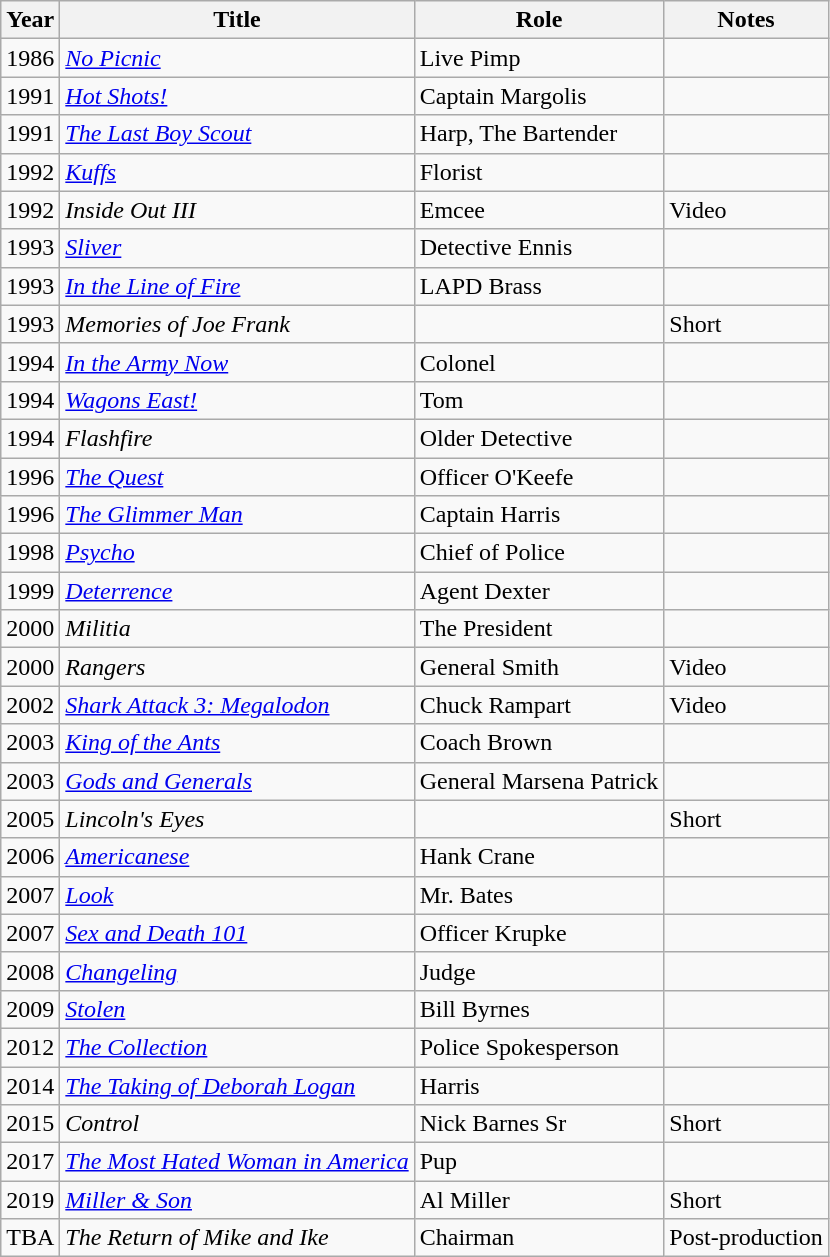<table class="wikitable">
<tr>
<th>Year</th>
<th>Title</th>
<th>Role</th>
<th>Notes</th>
</tr>
<tr>
<td>1986</td>
<td><em><a href='#'>No Picnic</a></em></td>
<td>Live Pimp</td>
<td></td>
</tr>
<tr>
<td>1991</td>
<td><em><a href='#'>Hot Shots!</a></em></td>
<td>Captain Margolis</td>
<td></td>
</tr>
<tr>
<td>1991</td>
<td><em><a href='#'>The Last Boy Scout</a></em></td>
<td>Harp, The Bartender</td>
<td></td>
</tr>
<tr>
<td>1992</td>
<td><em><a href='#'>Kuffs</a></em></td>
<td>Florist</td>
<td></td>
</tr>
<tr>
<td>1992</td>
<td><em>Inside Out III</em></td>
<td>Emcee</td>
<td>Video</td>
</tr>
<tr>
<td>1993</td>
<td><a href='#'><em>Sliver</em></a></td>
<td>Detective Ennis</td>
<td></td>
</tr>
<tr>
<td>1993</td>
<td><em><a href='#'>In the Line of Fire</a></em></td>
<td>LAPD Brass</td>
<td></td>
</tr>
<tr>
<td>1993</td>
<td><em>Memories of Joe Frank</em></td>
<td></td>
<td>Short</td>
</tr>
<tr>
<td>1994</td>
<td><a href='#'><em>In the Army Now</em></a></td>
<td>Colonel</td>
<td></td>
</tr>
<tr>
<td>1994</td>
<td><em><a href='#'>Wagons East!</a></em></td>
<td>Tom</td>
<td></td>
</tr>
<tr>
<td>1994</td>
<td><em>Flashfire</em></td>
<td>Older Detective</td>
<td></td>
</tr>
<tr>
<td>1996</td>
<td><a href='#'><em>The Quest</em></a></td>
<td>Officer O'Keefe</td>
<td></td>
</tr>
<tr>
<td>1996</td>
<td><em><a href='#'>The Glimmer Man</a></em></td>
<td>Captain Harris</td>
<td></td>
</tr>
<tr>
<td>1998</td>
<td><em><a href='#'>Psycho</a></em></td>
<td>Chief of Police</td>
<td></td>
</tr>
<tr>
<td>1999</td>
<td><a href='#'><em>Deterrence</em></a></td>
<td>Agent Dexter</td>
<td></td>
</tr>
<tr>
<td>2000</td>
<td><em>Militia</em></td>
<td>The President</td>
<td></td>
</tr>
<tr>
<td>2000</td>
<td><em>Rangers</em></td>
<td>General Smith</td>
<td>Video</td>
</tr>
<tr>
<td>2002</td>
<td><em><a href='#'>Shark Attack 3: Megalodon</a></em></td>
<td>Chuck Rampart</td>
<td>Video</td>
</tr>
<tr>
<td>2003</td>
<td><em><a href='#'>King of the Ants</a></em></td>
<td>Coach Brown</td>
<td></td>
</tr>
<tr>
<td>2003</td>
<td><a href='#'><em>Gods and Generals</em></a></td>
<td>General Marsena Patrick</td>
<td></td>
</tr>
<tr>
<td>2005</td>
<td><em>Lincoln's Eyes</em></td>
<td></td>
<td>Short</td>
</tr>
<tr>
<td>2006</td>
<td><em><a href='#'>Americanese</a></em></td>
<td>Hank Crane</td>
<td></td>
</tr>
<tr>
<td>2007</td>
<td><a href='#'><em>Look</em></a></td>
<td>Mr. Bates</td>
<td></td>
</tr>
<tr>
<td>2007</td>
<td><em><a href='#'>Sex and Death 101</a></em></td>
<td>Officer Krupke</td>
<td></td>
</tr>
<tr>
<td>2008</td>
<td><a href='#'><em>Changeling</em></a></td>
<td>Judge</td>
<td></td>
</tr>
<tr>
<td>2009</td>
<td><a href='#'><em>Stolen</em></a></td>
<td>Bill Byrnes</td>
<td></td>
</tr>
<tr>
<td>2012</td>
<td><a href='#'><em>The Collection</em></a></td>
<td>Police Spokesperson</td>
<td></td>
</tr>
<tr>
<td>2014</td>
<td><em><a href='#'>The Taking of Deborah Logan</a></em></td>
<td>Harris</td>
<td></td>
</tr>
<tr>
<td>2015</td>
<td><em>Control</em></td>
<td>Nick Barnes Sr</td>
<td>Short</td>
</tr>
<tr>
<td>2017</td>
<td><em><a href='#'>The Most Hated Woman in America</a></em></td>
<td>Pup</td>
<td></td>
</tr>
<tr>
<td>2019</td>
<td><em><a href='#'>Miller & Son</a></em></td>
<td>Al Miller</td>
<td>Short</td>
</tr>
<tr>
<td>TBA</td>
<td><em>The Return of Mike and Ike</em></td>
<td>Chairman</td>
<td>Post-production</td>
</tr>
</table>
